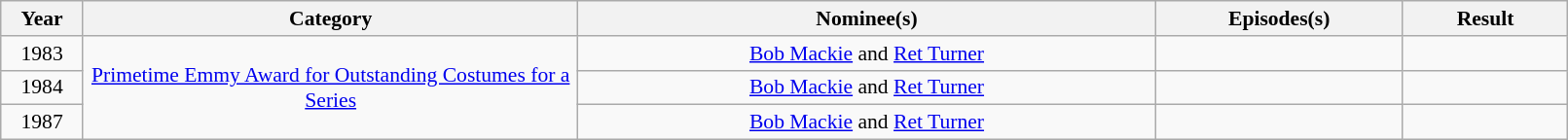<table class="wikitable plainrowheaders" style="font-size: 90%; text-align:center" width=85%>
<tr>
<th scope="col" width="5%">Year</th>
<th scope="col" width="30%">Category</th>
<th scope="col" width="35%">Nominee(s)</th>
<th scope="col" width="15%">Episodes(s)</th>
<th scope="col" width="10%">Result</th>
</tr>
<tr>
<td rowspan="1">1983</td>
<td rowspan=3><a href='#'>Primetime Emmy Award for Outstanding Costumes for a Series</a></td>
<td colspan="1"><a href='#'>Bob Mackie</a> and <a href='#'>Ret Turner</a></td>
<td></td>
<td></td>
</tr>
<tr>
<td rowspan="1">1984</td>
<td colspan="1"><a href='#'>Bob Mackie</a> and <a href='#'>Ret Turner</a></td>
<td></td>
<td></td>
</tr>
<tr>
<td rowspan="1">1987</td>
<td colspan="1"><a href='#'>Bob Mackie</a> and <a href='#'>Ret Turner</a></td>
<td></td>
<td></td>
</tr>
</table>
